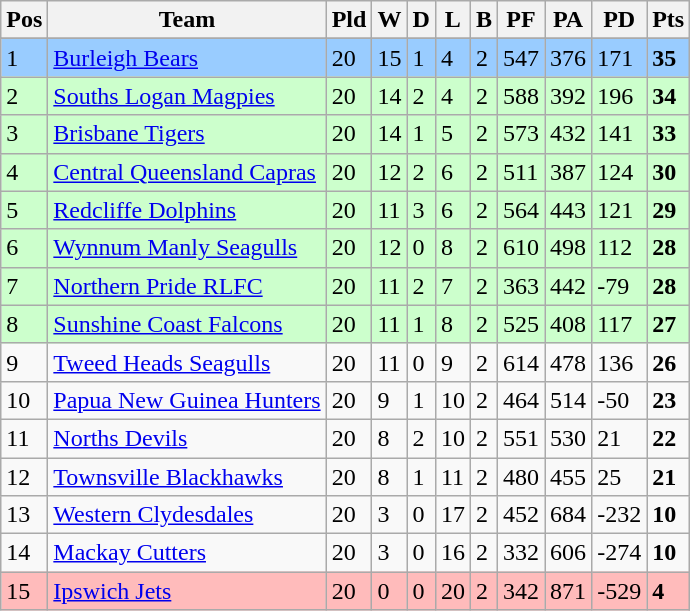<table class="wikitable">
<tr>
<th>Pos</th>
<th>Team</th>
<th>Pld</th>
<th>W</th>
<th>D</th>
<th>L</th>
<th>B</th>
<th>PF</th>
<th>PA</th>
<th>PD</th>
<th>Pts</th>
</tr>
<tr>
</tr>
<tr>
<td style="background: #99ccff;">1</td>
<td style="background: #99ccff;"> <a href='#'>Burleigh Bears</a></td>
<td style="background: #99ccff;">20</td>
<td style="background: #99ccff;">15</td>
<td style="background: #99ccff;">1</td>
<td style="background: #99ccff;">4</td>
<td style="background: #99ccff;">2</td>
<td style="background: #99ccff;">547</td>
<td style="background: #99ccff;">376</td>
<td style="background: #99ccff;">171</td>
<td style="background: #99ccff;"><strong>35</strong></td>
</tr>
<tr>
<td style="background: #ccffcc;">2</td>
<td style="background: #ccffcc;"> <a href='#'>Souths Logan Magpies</a></td>
<td style="background: #ccffcc;">20</td>
<td style="background: #ccffcc;">14</td>
<td style="background: #ccffcc;">2</td>
<td style="background: #ccffcc;">4</td>
<td style="background: #ccffcc;">2</td>
<td style="background: #ccffcc;">588</td>
<td style="background: #ccffcc;">392</td>
<td style="background: #ccffcc;">196</td>
<td style="background: #ccffcc;"><strong>34</strong></td>
</tr>
<tr>
<td style="background: #ccffcc;">3</td>
<td style="background: #ccffcc;"> <a href='#'>Brisbane Tigers</a></td>
<td style="background: #ccffcc;">20</td>
<td style="background: #ccffcc;">14</td>
<td style="background: #ccffcc;">1</td>
<td style="background: #ccffcc;">5</td>
<td style="background: #ccffcc;">2</td>
<td style="background: #ccffcc;">573</td>
<td style="background: #ccffcc;">432</td>
<td style="background: #ccffcc;">141</td>
<td style="background: #ccffcc;"><strong>33</strong></td>
</tr>
<tr>
<td style="background: #ccffcc;">4</td>
<td style="background: #ccffcc;">  <a href='#'>Central Queensland Capras</a></td>
<td style="background: #ccffcc;">20</td>
<td style="background: #ccffcc;">12</td>
<td style="background: #ccffcc;">2</td>
<td style="background: #ccffcc;">6</td>
<td style="background: #ccffcc;">2</td>
<td style="background: #ccffcc;">511</td>
<td style="background: #ccffcc;">387</td>
<td style="background: #ccffcc;">124</td>
<td style="background: #ccffcc;"><strong>30</strong></td>
</tr>
<tr>
<td style="background: #ccffcc;">5</td>
<td style="background: #ccffcc;"> <a href='#'>Redcliffe Dolphins</a></td>
<td style="background: #ccffcc;">20</td>
<td style="background: #ccffcc;">11</td>
<td style="background: #ccffcc;">3</td>
<td style="background: #ccffcc;">6</td>
<td style="background: #ccffcc;">2</td>
<td style="background: #ccffcc;">564</td>
<td style="background: #ccffcc;">443</td>
<td style="background: #ccffcc;">121</td>
<td style="background: #ccffcc;"><strong>29</strong></td>
</tr>
<tr>
<td style="background: #ccffcc;">6</td>
<td style="background: #ccffcc;"> <a href='#'>Wynnum Manly Seagulls</a></td>
<td style="background: #ccffcc;">20</td>
<td style="background: #ccffcc;">12</td>
<td style="background: #ccffcc;">0</td>
<td style="background: #ccffcc;">8</td>
<td style="background: #ccffcc;">2</td>
<td style="background: #ccffcc;">610</td>
<td style="background: #ccffcc;">498</td>
<td style="background: #ccffcc;">112</td>
<td style="background: #ccffcc;"><strong>28</strong></td>
</tr>
<tr>
<td style="background: #ccffcc;">7</td>
<td style="background: #ccffcc;"> <a href='#'>Northern Pride RLFC</a></td>
<td style="background: #ccffcc;">20</td>
<td style="background: #ccffcc;">11</td>
<td style="background: #ccffcc;">2</td>
<td style="background: #ccffcc;">7</td>
<td style="background: #ccffcc;">2</td>
<td style="background: #ccffcc;">363</td>
<td style="background: #ccffcc;">442</td>
<td style="background: #ccffcc;">-79</td>
<td style="background: #ccffcc;"><strong>28</strong></td>
</tr>
<tr>
<td style="background: #ccffcc;">8</td>
<td style="background: #ccffcc;"> <a href='#'>Sunshine Coast Falcons</a></td>
<td style="background: #ccffcc;">20</td>
<td style="background: #ccffcc;">11</td>
<td style="background: #ccffcc;">1</td>
<td style="background: #ccffcc;">8</td>
<td style="background: #ccffcc;">2</td>
<td style="background: #ccffcc;">525</td>
<td style="background: #ccffcc;">408</td>
<td style="background: #ccffcc;">117</td>
<td style="background: #ccffcc;"><strong>27</strong></td>
</tr>
<tr>
<td>9</td>
<td> <a href='#'>Tweed Heads Seagulls</a></td>
<td>20</td>
<td>11</td>
<td>0</td>
<td>9</td>
<td>2</td>
<td>614</td>
<td>478</td>
<td>136</td>
<td><strong>26</strong></td>
</tr>
<tr>
<td>10</td>
<td> <a href='#'>Papua New Guinea Hunters</a></td>
<td>20</td>
<td>9</td>
<td>1</td>
<td>10</td>
<td>2</td>
<td>464</td>
<td>514</td>
<td>-50</td>
<td><strong>23</strong></td>
</tr>
<tr>
<td>11</td>
<td> <a href='#'>Norths Devils</a></td>
<td>20</td>
<td>8</td>
<td>2</td>
<td>10</td>
<td>2</td>
<td>551</td>
<td>530</td>
<td>21</td>
<td><strong>22</strong></td>
</tr>
<tr>
<td>12</td>
<td> <a href='#'>Townsville Blackhawks</a></td>
<td>20</td>
<td>8</td>
<td>1</td>
<td>11</td>
<td>2</td>
<td>480</td>
<td>455</td>
<td>25</td>
<td><strong>21</strong></td>
</tr>
<tr>
<td>13</td>
<td><a href='#'>Western Clydesdales</a></td>
<td>20</td>
<td>3</td>
<td>0</td>
<td>17</td>
<td>2</td>
<td>452</td>
<td>684</td>
<td>-232</td>
<td><strong>10</strong></td>
</tr>
<tr>
<td>14</td>
<td> <a href='#'>Mackay Cutters</a></td>
<td>20</td>
<td>3</td>
<td>0</td>
<td>16</td>
<td>2</td>
<td>332</td>
<td>606</td>
<td>-274</td>
<td><strong>10</strong></td>
</tr>
<tr>
<td style="background: #ffbbbb;">15</td>
<td style="background: #ffbbbb;"> <a href='#'>Ipswich Jets</a></td>
<td style="background: #ffbbbb;">20</td>
<td style="background: #ffbbbb;">0</td>
<td style="background: #ffbbbb;">0</td>
<td style="background: #ffbbbb;">20</td>
<td style="background: #ffbbbb;">2</td>
<td style="background: #ffbbbb;">342</td>
<td style="background: #ffbbbb;">871</td>
<td style="background: #ffbbbb;">-529</td>
<td style="background: #ffbbbb;"><strong>4</strong></td>
</tr>
</table>
